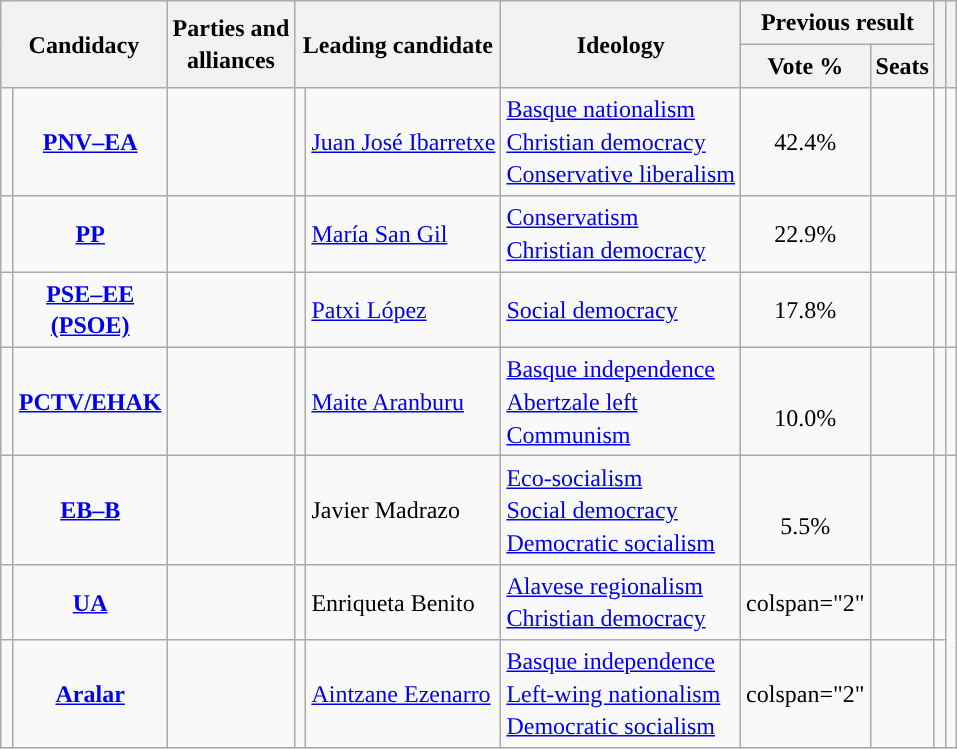<table class="wikitable" style="line-height:1.35em; text-align:left;">
<tr>
<th colspan="2" rowspan="2">Candidacy</th>
<th rowspan="2">Parties and<br>alliances</th>
<th colspan="2" rowspan="2">Leading candidate</th>
<th rowspan="2">Ideology</th>
<th colspan="2">Previous result</th>
<th rowspan="2"></th>
<th rowspan="2"></th>
</tr>
<tr>
<th>Vote %</th>
<th>Seats</th>
</tr>
<tr>
<td width="1" style="color:inherit;background:"></td>
<td align="center"><strong><a href='#'>PNV–EA</a></strong></td>
<td></td>
<td></td>
<td><a href='#'>Juan José Ibarretxe</a></td>
<td><a href='#'>Basque nationalism</a><br><a href='#'>Christian democracy</a><br><a href='#'>Conservative liberalism</a></td>
<td align="center">42.4%</td>
<td></td>
<td></td>
<td></td>
</tr>
<tr>
<td style="color:inherit;background:"></td>
<td align="center"><strong><a href='#'>PP</a></strong></td>
<td></td>
<td></td>
<td><a href='#'>María San Gil</a></td>
<td><a href='#'>Conservatism</a><br><a href='#'>Christian democracy</a></td>
<td align="center">22.9%</td>
<td></td>
<td></td>
<td><br><br></td>
</tr>
<tr>
<td style="color:inherit;background:"></td>
<td align="center"><strong><a href='#'>PSE–EE<br>(PSOE)</a></strong></td>
<td></td>
<td></td>
<td><a href='#'>Patxi López</a></td>
<td><a href='#'>Social democracy</a></td>
<td align="center">17.8%</td>
<td></td>
<td></td>
<td><br></td>
</tr>
<tr>
<td style="color:inherit;background:"></td>
<td align="center"><strong><a href='#'>PCTV/EHAK</a></strong></td>
<td></td>
<td></td>
<td><a href='#'>Maite Aranburu</a></td>
<td><a href='#'>Basque independence</a><br><a href='#'>Abertzale left</a><br><a href='#'>Communism</a></td>
<td align="center"><br>10.0%<br></td>
<td></td>
<td></td>
<td></td>
</tr>
<tr>
<td style="color:inherit;background:"></td>
<td align="center"><strong><a href='#'>EB–B</a></strong></td>
<td></td>
<td></td>
<td>Javier Madrazo</td>
<td><a href='#'>Eco-socialism</a><br><a href='#'>Social democracy</a><br><a href='#'>Democratic socialism</a></td>
<td align="center"><br>5.5%<br></td>
<td></td>
<td></td>
<td></td>
</tr>
<tr>
<td style="color:inherit;background:"></td>
<td align="center"><strong><a href='#'>UA</a></strong></td>
<td></td>
<td></td>
<td>Enriqueta Benito</td>
<td><a href='#'>Alavese regionalism</a><br><a href='#'>Christian democracy</a></td>
<td>colspan="2" </td>
<td></td>
<td></td>
</tr>
<tr>
<td style="color:inherit;background:"></td>
<td align="center"><strong><a href='#'>Aralar</a></strong></td>
<td></td>
<td></td>
<td><a href='#'>Aintzane Ezenarro</a></td>
<td><a href='#'>Basque independence</a><br><a href='#'>Left-wing nationalism</a><br><a href='#'>Democratic socialism</a></td>
<td>colspan="2" </td>
<td></td>
<td></td>
</tr>
</table>
